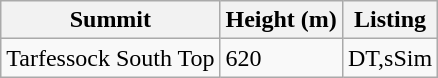<table class="wikitable sortable">
<tr>
<th>Summit</th>
<th>Height (m)</th>
<th>Listing</th>
</tr>
<tr>
<td>Tarfessock South Top</td>
<td>620</td>
<td>DT,sSim</td>
</tr>
</table>
